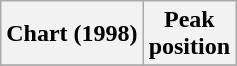<table class="wikitable sortable plainrowheaders">
<tr>
<th scope="col">Chart (1998)</th>
<th scope="col">Peak<br>position</th>
</tr>
<tr>
</tr>
</table>
